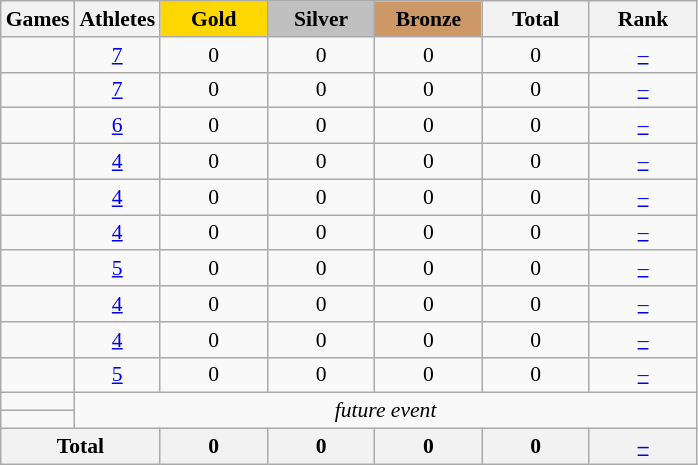<table class="wikitable" style="text-align:center; font-size:90%;">
<tr Medals by Summer Games>
<th>Games</th>
<th>Athletes</th>
<td style="background:gold; width:4.5em; font-weight:bold;">Gold</td>
<td style="background:silver; width:4.5em; font-weight:bold;">Silver</td>
<td style="background:#cc9966; width:4.5em; font-weight:bold;">Bronze</td>
<th style="width:4.5em; font-weight:bold;">Total</th>
<th style="width:4.5em; font-weight:bold;">Rank</th>
</tr>
<tr>
<td align=left></td>
<td><a href='#'>7</a></td>
<td>0</td>
<td>0</td>
<td>0</td>
<td>0</td>
<td><a href='#'>–</a></td>
</tr>
<tr>
<td align=left></td>
<td><a href='#'>7</a></td>
<td>0</td>
<td>0</td>
<td>0</td>
<td>0</td>
<td><a href='#'>–</a></td>
</tr>
<tr>
<td align=left></td>
<td><a href='#'>6</a></td>
<td>0</td>
<td>0</td>
<td>0</td>
<td>0</td>
<td><a href='#'>–</a></td>
</tr>
<tr>
<td align=left></td>
<td><a href='#'>4</a></td>
<td>0</td>
<td>0</td>
<td>0</td>
<td>0</td>
<td><a href='#'>–</a></td>
</tr>
<tr>
<td align=left></td>
<td><a href='#'>4</a></td>
<td>0</td>
<td>0</td>
<td>0</td>
<td>0</td>
<td><a href='#'>–</a></td>
</tr>
<tr>
<td align=left></td>
<td><a href='#'>4</a></td>
<td>0</td>
<td>0</td>
<td>0</td>
<td>0</td>
<td><a href='#'>–</a></td>
</tr>
<tr>
<td align=left></td>
<td><a href='#'>5</a></td>
<td>0</td>
<td>0</td>
<td>0</td>
<td>0</td>
<td><a href='#'>–</a></td>
</tr>
<tr>
<td align=left></td>
<td><a href='#'>4</a></td>
<td>0</td>
<td>0</td>
<td>0</td>
<td>0</td>
<td><a href='#'>–</a></td>
</tr>
<tr>
<td align=left></td>
<td><a href='#'>4</a></td>
<td>0</td>
<td>0</td>
<td>0</td>
<td>0</td>
<td><a href='#'>–</a></td>
</tr>
<tr>
<td align=left></td>
<td><a href='#'>5</a></td>
<td>0</td>
<td>0</td>
<td>0</td>
<td>0</td>
<td><a href='#'>–</a></td>
</tr>
<tr>
<td align=left></td>
<td colspan=6; rowspan=2><em>future event</em></td>
</tr>
<tr>
<td align=left></td>
</tr>
<tr>
<th colspan=2>Total</th>
<th>0</th>
<th>0</th>
<th>0</th>
<th>0</th>
<th><a href='#'>–</a></th>
</tr>
</table>
